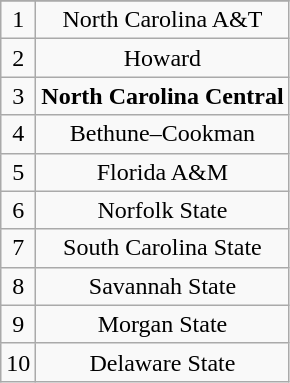<table class="wikitable">
<tr align="center">
</tr>
<tr align="center">
<td>1</td>
<td>North Carolina A&T</td>
</tr>
<tr align="center">
<td>2</td>
<td>Howard</td>
</tr>
<tr align="center">
<td>3</td>
<td><strong>North Carolina Central</strong></td>
</tr>
<tr align="center">
<td>4</td>
<td>Bethune–Cookman</td>
</tr>
<tr align="center">
<td>5</td>
<td>Florida A&M</td>
</tr>
<tr align="center">
<td>6</td>
<td>Norfolk State</td>
</tr>
<tr align="center">
<td>7</td>
<td>South Carolina State</td>
</tr>
<tr align="center">
<td>8</td>
<td>Savannah State</td>
</tr>
<tr align="center">
<td>9</td>
<td>Morgan State</td>
</tr>
<tr align="center">
<td>10</td>
<td>Delaware State</td>
</tr>
</table>
